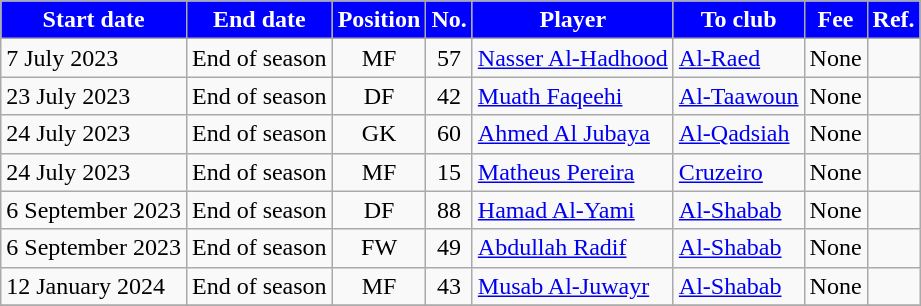<table class="wikitable sortable">
<tr>
<th style="background:blue; color:white;"><strong>Start date</strong></th>
<th style="background:blue; color:white;"><strong>End date</strong></th>
<th style="background:blue; color:white;"><strong>Position</strong></th>
<th style="background:blue; color:white;"><strong>No.</strong></th>
<th style="background:blue; color:white;"><strong>Player</strong></th>
<th style="background:blue; color:white;"><strong>To club</strong></th>
<th style="background:blue; color:white;"><strong>Fee</strong></th>
<th style="background:blue; color:white;"><strong>Ref.</strong></th>
</tr>
<tr>
<td>7 July 2023</td>
<td>End of season</td>
<td style="text-align:center;">MF</td>
<td style="text-align:center;">57</td>
<td style="text-align:left;"> <a href='#'>Nasser Al-Hadhood</a></td>
<td style="text-align:left;"> <a href='#'>Al-Raed</a></td>
<td>None</td>
<td></td>
</tr>
<tr>
<td>23 July 2023</td>
<td>End of season</td>
<td style="text-align:center;">DF</td>
<td style="text-align:center;">42</td>
<td style="text-align:left;"> <a href='#'>Muath Faqeehi</a></td>
<td style="text-align:left;"> <a href='#'>Al-Taawoun</a></td>
<td>None</td>
<td></td>
</tr>
<tr>
<td>24 July 2023</td>
<td>End of season</td>
<td style="text-align:center;">GK</td>
<td style="text-align:center;">60</td>
<td style="text-align:left;"> <a href='#'>Ahmed Al Jubaya</a></td>
<td style="text-align:left;"> <a href='#'>Al-Qadsiah</a></td>
<td>None</td>
<td></td>
</tr>
<tr>
<td>24 July 2023</td>
<td>End of season</td>
<td style="text-align:center;">MF</td>
<td style="text-align:center;">15</td>
<td style="text-align:left;"> <a href='#'>Matheus Pereira</a></td>
<td style="text-align:left;"> <a href='#'>Cruzeiro</a></td>
<td>None</td>
<td></td>
</tr>
<tr>
<td>6 September 2023</td>
<td>End of season</td>
<td style="text-align:center;">DF</td>
<td style="text-align:center;">88</td>
<td style="text-align:left;"> <a href='#'>Hamad Al-Yami</a></td>
<td style="text-align:left;"> <a href='#'>Al-Shabab</a></td>
<td>None</td>
<td></td>
</tr>
<tr>
<td>6 September 2023</td>
<td>End of season</td>
<td style="text-align:center;">FW</td>
<td style="text-align:center;">49</td>
<td style="text-align:left;"> <a href='#'>Abdullah Radif</a></td>
<td style="text-align:left;"> <a href='#'>Al-Shabab</a></td>
<td>None</td>
<td></td>
</tr>
<tr>
<td>12 January 2024</td>
<td>End of season</td>
<td style="text-align:center;">MF</td>
<td style="text-align:center;">43</td>
<td style="text-align:left;"> <a href='#'>Musab Al-Juwayr</a></td>
<td style="text-align:left;"> <a href='#'>Al-Shabab</a></td>
<td>None</td>
<td></td>
</tr>
<tr>
</tr>
</table>
